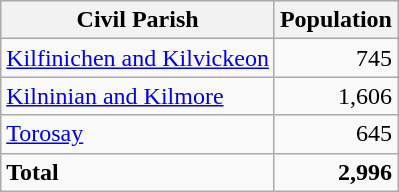<table class="wikitable">
<tr>
<th>Civil Parish</th>
<th>Population</th>
</tr>
<tr>
<td><a href='#'>Kilfinichen and Kilvickeon</a></td>
<td align="right">745</td>
</tr>
<tr>
<td><a href='#'>Kilninian and Kilmore</a></td>
<td align="right">1,606</td>
</tr>
<tr>
<td><a href='#'>Torosay</a></td>
<td align="right">645</td>
</tr>
<tr>
<td><strong>Total</strong></td>
<td align="right"><strong>2,996</strong></td>
</tr>
</table>
